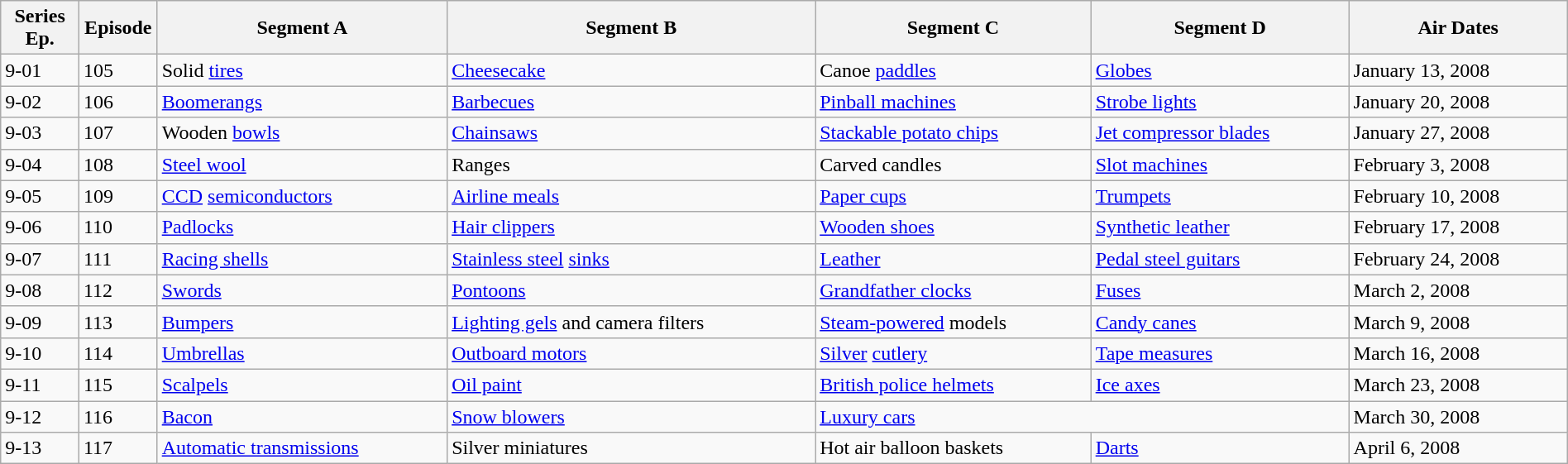<table class="wikitable" style="width:100%;">
<tr>
<th style="width:5%;">Series Ep.</th>
<th style="width:5%;">Episode</th>
<th>Segment A</th>
<th>Segment B</th>
<th>Segment C</th>
<th>Segment D</th>
<th>Air Dates</th>
</tr>
<tr>
<td>9-01</td>
<td>105</td>
<td>Solid <a href='#'>tires</a></td>
<td><a href='#'>Cheesecake</a></td>
<td>Canoe <a href='#'>paddles</a></td>
<td><a href='#'>Globes</a></td>
<td>January 13, 2008</td>
</tr>
<tr>
<td>9-02</td>
<td>106</td>
<td><a href='#'>Boomerangs</a></td>
<td><a href='#'>Barbecues</a></td>
<td><a href='#'>Pinball machines</a></td>
<td><a href='#'>Strobe lights</a></td>
<td>January 20, 2008</td>
</tr>
<tr>
<td>9-03</td>
<td>107</td>
<td>Wooden <a href='#'>bowls</a></td>
<td><a href='#'>Chainsaws</a></td>
<td><a href='#'>Stackable potato chips</a></td>
<td><a href='#'>Jet compressor blades</a></td>
<td>January 27, 2008</td>
</tr>
<tr>
<td>9-04</td>
<td>108</td>
<td><a href='#'>Steel wool</a></td>
<td>Ranges</td>
<td>Carved candles</td>
<td><a href='#'>Slot machines</a></td>
<td>February 3, 2008</td>
</tr>
<tr>
<td>9-05</td>
<td>109</td>
<td><a href='#'>CCD</a> <a href='#'>semiconductors</a></td>
<td><a href='#'>Airline meals</a></td>
<td><a href='#'>Paper cups</a></td>
<td><a href='#'>Trumpets</a></td>
<td>February 10, 2008</td>
</tr>
<tr>
<td>9-06</td>
<td>110</td>
<td><a href='#'>Padlocks</a></td>
<td><a href='#'>Hair clippers</a></td>
<td><a href='#'>Wooden shoes</a></td>
<td><a href='#'>Synthetic leather</a></td>
<td>February 17, 2008</td>
</tr>
<tr>
<td>9-07</td>
<td>111</td>
<td><a href='#'>Racing shells</a></td>
<td><a href='#'>Stainless steel</a> <a href='#'>sinks</a></td>
<td><a href='#'>Leather</a></td>
<td><a href='#'>Pedal steel guitars</a></td>
<td>February 24, 2008</td>
</tr>
<tr>
<td>9-08</td>
<td>112</td>
<td><a href='#'>Swords</a></td>
<td><a href='#'>Pontoons</a></td>
<td><a href='#'>Grandfather clocks</a></td>
<td><a href='#'>Fuses</a></td>
<td>March 2, 2008</td>
</tr>
<tr>
<td>9-09</td>
<td>113</td>
<td><a href='#'>Bumpers</a></td>
<td><a href='#'>Lighting gels</a> and camera filters</td>
<td><a href='#'>Steam-powered</a> models</td>
<td><a href='#'>Candy canes</a></td>
<td>March 9, 2008</td>
</tr>
<tr>
<td>9-10</td>
<td>114</td>
<td><a href='#'>Umbrellas</a></td>
<td><a href='#'>Outboard motors</a></td>
<td><a href='#'>Silver</a> <a href='#'>cutlery</a></td>
<td><a href='#'>Tape measures</a></td>
<td>March 16, 2008</td>
</tr>
<tr>
<td>9-11</td>
<td>115</td>
<td><a href='#'>Scalpels</a></td>
<td><a href='#'>Oil paint</a></td>
<td><a href='#'>British police helmets</a></td>
<td><a href='#'>Ice axes</a></td>
<td>March 23, 2008</td>
</tr>
<tr>
<td>9-12</td>
<td>116</td>
<td><a href='#'>Bacon</a></td>
<td><a href='#'>Snow blowers</a></td>
<td colspan="2"><a href='#'>Luxury cars</a></td>
<td>March 30, 2008</td>
</tr>
<tr>
<td>9-13</td>
<td>117</td>
<td><a href='#'>Automatic transmissions</a></td>
<td>Silver miniatures</td>
<td>Hot air balloon baskets</td>
<td><a href='#'>Darts</a></td>
<td>April 6, 2008</td>
</tr>
</table>
